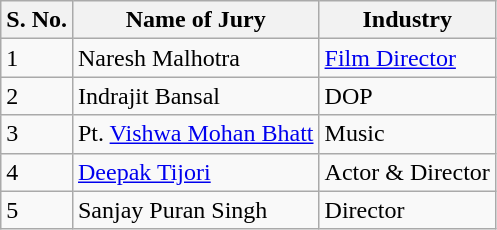<table class="wikitable">
<tr>
<th>S. No.</th>
<th>Name of Jury</th>
<th>Industry</th>
</tr>
<tr>
<td>1    <br></td>
<td>Naresh Malhotra</td>
<td><a href='#'>Film Director</a></td>
</tr>
<tr>
<td>2<br></td>
<td>Indrajit Bansal</td>
<td>DOP</td>
</tr>
<tr>
<td>3<br></td>
<td>Pt. <a href='#'>Vishwa Mohan Bhatt</a></td>
<td>Music</td>
</tr>
<tr>
<td>4</td>
<td><a href='#'>Deepak Tijori</a></td>
<td>Actor & Director</td>
</tr>
<tr>
<td>5</td>
<td>Sanjay Puran Singh</td>
<td>Director</td>
</tr>
</table>
